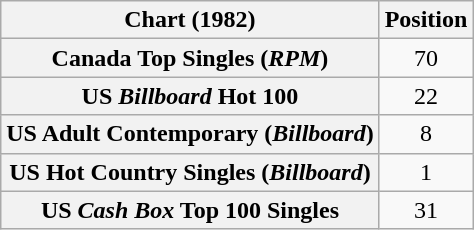<table class="wikitable sortable plainrowheaders" style="text-align:center">
<tr>
<th scope="col">Chart (1982)</th>
<th scope="col">Position</th>
</tr>
<tr>
<th scope="row">Canada Top Singles (<em>RPM</em>)</th>
<td>70</td>
</tr>
<tr>
<th scope="row">US <em>Billboard</em> Hot 100</th>
<td>22</td>
</tr>
<tr>
<th scope="row">US Adult Contemporary (<em>Billboard</em>)</th>
<td>8</td>
</tr>
<tr>
<th scope="row">US Hot Country Singles (<em>Billboard</em>)</th>
<td>1</td>
</tr>
<tr>
<th scope="row">US <em>Cash Box</em> Top 100 Singles</th>
<td>31</td>
</tr>
</table>
